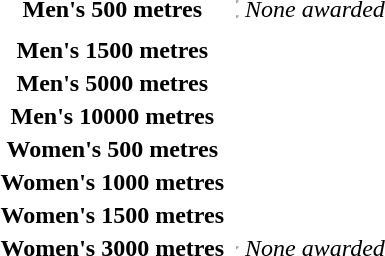<table>
<tr>
<th scope="row">Men's 500 metres<br></th>
<td></td>
<td><hr><hr></td>
<td><em>None awarded</em></td>
</tr>
<tr>
<th scope="row">Men's 1500 metres<br></th>
<td></td>
<td></td>
<td></td>
</tr>
<tr>
<th scope="row">Men's 5000 metres<br></th>
<td></td>
<td></td>
<td></td>
</tr>
<tr>
<th scope="row">Men's 10000 metres<br></th>
<td></td>
<td></td>
<td></td>
</tr>
<tr>
<th scope="row">Women's 500 metres<br></th>
<td></td>
<td></td>
<td></td>
</tr>
<tr>
<th scope="row">Women's 1000 metres<br></th>
<td></td>
<td></td>
<td></td>
</tr>
<tr>
<th scope="row">Women's 1500 metres<br></th>
<td></td>
<td></td>
<td></td>
</tr>
<tr>
<th scope="row">Women's 3000 metres<br></th>
<td></td>
<td><hr></td>
<td><em>None awarded</em></td>
</tr>
</table>
